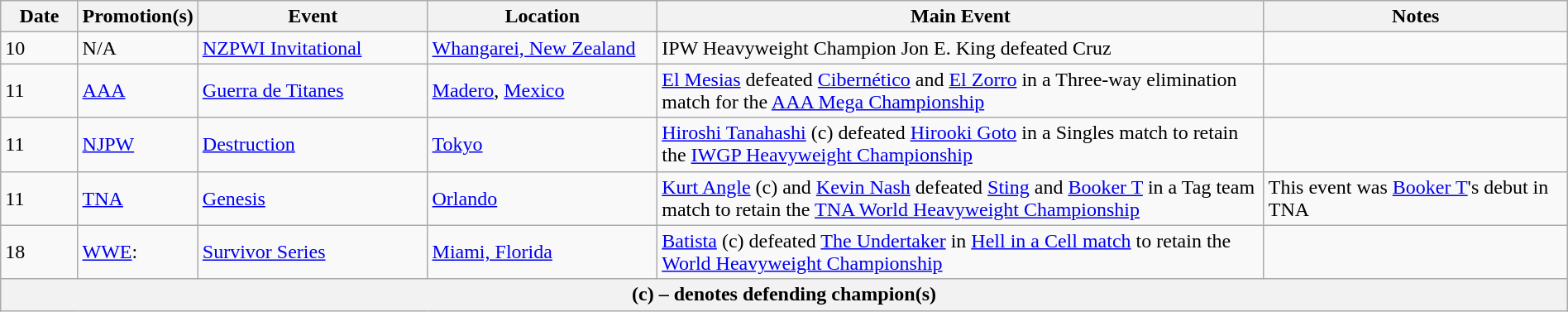<table class="wikitable" style="width:100%;">
<tr>
<th width=5%>Date</th>
<th width=5%>Promotion(s)</th>
<th width=15%>Event</th>
<th width=15%>Location</th>
<th width=40%>Main Event</th>
<th width=20%>Notes</th>
</tr>
<tr>
<td>10</td>
<td>N/A</td>
<td><a href='#'>NZPWI Invitational</a></td>
<td><a href='#'>Whangarei, New Zealand</a></td>
<td>IPW Heavyweight Champion Jon E. King defeated Cruz</td>
<td></td>
</tr>
<tr>
<td>11</td>
<td><a href='#'>AAA</a></td>
<td><a href='#'>Guerra de Titanes</a></td>
<td><a href='#'>Madero</a>, <a href='#'>Mexico</a></td>
<td><a href='#'>El Mesias</a> defeated <a href='#'>Cibernético</a> and <a href='#'>El Zorro</a> in a Three-way elimination match for the <a href='#'>AAA Mega Championship</a></td>
<td></td>
</tr>
<tr>
<td>11</td>
<td><a href='#'>NJPW</a></td>
<td><a href='#'>Destruction</a></td>
<td><a href='#'>Tokyo</a></td>
<td><a href='#'>Hiroshi Tanahashi</a> (c) defeated <a href='#'>Hirooki Goto</a> in a Singles match to retain the <a href='#'>IWGP Heavyweight Championship</a></td>
<td></td>
</tr>
<tr>
<td>11</td>
<td><a href='#'>TNA</a></td>
<td><a href='#'>Genesis</a></td>
<td><a href='#'>Orlando</a></td>
<td><a href='#'>Kurt Angle</a> (c) and <a href='#'>Kevin Nash</a> defeated <a href='#'>Sting</a> and <a href='#'>Booker T</a> in a Tag team match to retain the <a href='#'>TNA World Heavyweight Championship</a></td>
<td>This event was <a href='#'>Booker T</a>'s debut in TNA</td>
</tr>
<tr>
<td>18</td>
<td><a href='#'>WWE</a>:<br></td>
<td><a href='#'>Survivor Series</a></td>
<td><a href='#'>Miami, Florida</a></td>
<td><a href='#'>Batista</a> (c) defeated <a href='#'>The Undertaker</a> in <a href='#'>Hell in a Cell match</a> to retain the <a href='#'>World Heavyweight Championship</a></td>
<td></td>
</tr>
<tr>
<th colspan="6">(c) – denotes defending champion(s)</th>
</tr>
</table>
